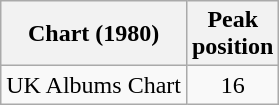<table class="wikitable sortable">
<tr>
<th>Chart (1980)</th>
<th>Peak<br>position</th>
</tr>
<tr>
<td align="left">UK Albums Chart</td>
<td style="text-align:center;">16</td>
</tr>
</table>
